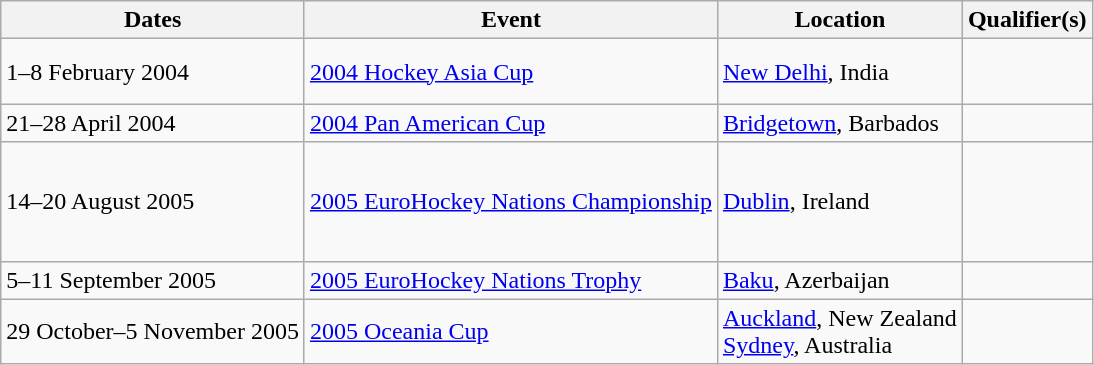<table class=wikitable>
<tr>
<th>Dates</th>
<th>Event</th>
<th>Location</th>
<th>Qualifier(s)</th>
</tr>
<tr>
<td>1–8 February 2004</td>
<td><a href='#'>2004 Hockey Asia Cup</a></td>
<td><a href='#'>New Delhi</a>, India</td>
<td><br><br></td>
</tr>
<tr>
<td>21–28 April 2004</td>
<td><a href='#'>2004 Pan American Cup</a></td>
<td><a href='#'>Bridgetown</a>, Barbados</td>
<td></td>
</tr>
<tr>
<td>14–20 August 2005</td>
<td><a href='#'>2005 EuroHockey Nations Championship</a></td>
<td><a href='#'>Dublin</a>, Ireland</td>
<td><br><br><br><br></td>
</tr>
<tr>
<td>5–11 September 2005</td>
<td><a href='#'>2005 EuroHockey Nations Trophy</a></td>
<td><a href='#'>Baku</a>, Azerbaijan</td>
<td><br></td>
</tr>
<tr>
<td>29 October–5 November 2005</td>
<td><a href='#'>2005 Oceania Cup</a></td>
<td><a href='#'>Auckland</a>, New Zealand<br><a href='#'>Sydney</a>, Australia</td>
<td></td>
</tr>
</table>
